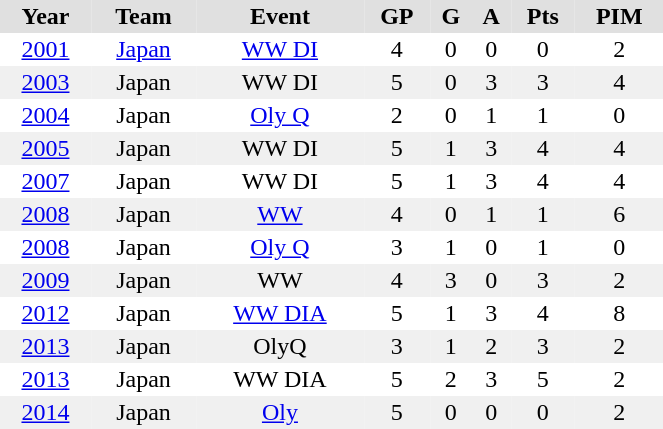<table BORDER="0" CELLPADDING="2" CELLSPACING="0" width="35%">
<tr ALIGN="center" bgcolor="#e0e0e0">
<th>Year</th>
<th>Team</th>
<th>Event</th>
<th>GP</th>
<th>G</th>
<th>A</th>
<th>Pts</th>
<th>PIM</th>
</tr>
<tr ALIGN="center">
<td><a href='#'>2001</a></td>
<td><a href='#'>Japan</a></td>
<td><a href='#'>WW DI</a></td>
<td>4</td>
<td>0</td>
<td>0</td>
<td>0</td>
<td>2</td>
</tr>
<tr ALIGN="center" bgcolor="#f0f0f0">
<td><a href='#'>2003</a></td>
<td>Japan</td>
<td>WW DI</td>
<td>5</td>
<td>0</td>
<td>3</td>
<td>3</td>
<td>4</td>
</tr>
<tr ALIGN="center">
<td><a href='#'>2004</a></td>
<td>Japan</td>
<td><a href='#'>Oly Q</a></td>
<td>2</td>
<td>0</td>
<td>1</td>
<td>1</td>
<td>0</td>
</tr>
<tr ALIGN="center" bgcolor="#f0f0f0">
<td><a href='#'>2005</a></td>
<td>Japan</td>
<td>WW DI</td>
<td>5</td>
<td>1</td>
<td>3</td>
<td>4</td>
<td>4</td>
</tr>
<tr ALIGN="center">
<td><a href='#'>2007</a></td>
<td>Japan</td>
<td>WW DI</td>
<td>5</td>
<td>1</td>
<td>3</td>
<td>4</td>
<td>4</td>
</tr>
<tr ALIGN="center" bgcolor="#f0f0f0">
<td><a href='#'>2008</a></td>
<td>Japan</td>
<td><a href='#'>WW</a></td>
<td>4</td>
<td>0</td>
<td>1</td>
<td>1</td>
<td>6</td>
</tr>
<tr ALIGN="center">
<td><a href='#'>2008</a></td>
<td>Japan</td>
<td><a href='#'>Oly Q</a></td>
<td>3</td>
<td>1</td>
<td>0</td>
<td>1</td>
<td>0</td>
</tr>
<tr ALIGN="center" bgcolor="#f0f0f0">
<td><a href='#'>2009</a></td>
<td>Japan</td>
<td>WW</td>
<td>4</td>
<td>3</td>
<td>0</td>
<td>3</td>
<td>2</td>
</tr>
<tr ALIGN="center">
<td><a href='#'>2012</a></td>
<td>Japan</td>
<td><a href='#'>WW DIA</a></td>
<td>5</td>
<td>1</td>
<td>3</td>
<td>4</td>
<td>8</td>
</tr>
<tr ALIGN="center" bgcolor="#f0f0f0">
<td><a href='#'>2013</a></td>
<td>Japan</td>
<td>OlyQ</td>
<td>3</td>
<td>1</td>
<td>2</td>
<td>3</td>
<td>2</td>
</tr>
<tr ALIGN="center">
<td><a href='#'>2013</a></td>
<td>Japan</td>
<td>WW DIA</td>
<td>5</td>
<td>2</td>
<td>3</td>
<td>5</td>
<td>2</td>
</tr>
<tr ALIGN="center" bgcolor="#f0f0f0">
<td><a href='#'>2014</a></td>
<td>Japan</td>
<td><a href='#'>Oly</a></td>
<td>5</td>
<td>0</td>
<td>0</td>
<td>0</td>
<td>2</td>
</tr>
</table>
